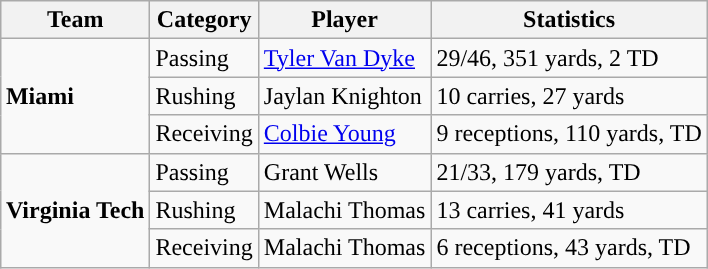<table class="wikitable" style="float: right;">
<tr>
<th>Team</th>
<th>Category</th>
<th>Player</th>
<th>Statistics</th>
</tr>
<tr>
<td rowspan=3><strong>Miami</strong></td>
<td>Passing</td>
<td><a href='#'>Tyler Van Dyke</a></td>
<td>29/46, 351 yards, 2 TD</td>
</tr>
<tr>
<td>Rushing</td>
<td>Jaylan Knighton</td>
<td>10 carries, 27 yards</td>
</tr>
<tr>
<td>Receiving</td>
<td><a href='#'>Colbie Young</a></td>
<td>9 receptions, 110 yards, TD</td>
</tr>
<tr>
<td rowspan=3><strong>Virginia Tech</strong></td>
<td>Passing</td>
<td>Grant Wells</td>
<td>21/33, 179 yards, TD</td>
</tr>
<tr>
<td>Rushing</td>
<td>Malachi Thomas</td>
<td>13 carries, 41 yards</td>
</tr>
<tr>
<td>Receiving</td>
<td>Malachi Thomas</td>
<td>6 receptions, 43 yards, TD</td>
</tr>
</table>
